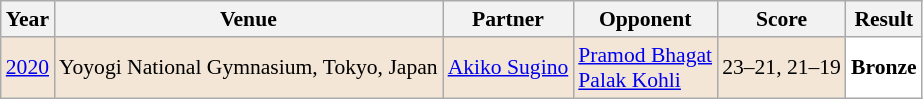<table class="sortable wikitable" style="font-size: 90%;">
<tr>
<th>Year</th>
<th>Venue</th>
<th>Partner</th>
<th>Opponent</th>
<th>Score</th>
<th>Result</th>
</tr>
<tr style="background:#F3E6D7">
<td align="center"><a href='#'>2020</a></td>
<td align="left">Yoyogi National Gymnasium, Tokyo, Japan</td>
<td align="left"> <a href='#'>Akiko Sugino</a></td>
<td align="left"> <a href='#'>Pramod Bhagat</a><br> <a href='#'>Palak Kohli</a></td>
<td align="left">23–21, 21–19</td>
<td style="text-align:left; background:white"> <strong>Bronze</strong></td>
</tr>
</table>
